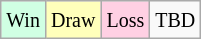<table class="wikitable">
<tr>
<td style="background-color: #d0ffe3;"><small>Win</small></td>
<td style="background-color: #ffffbb;"><small>Draw</small></td>
<td style="background-color: #ffd0e3;"><small>Loss</small></td>
<td><small>TBD</small></td>
</tr>
</table>
